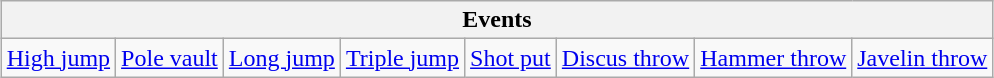<table class="wikitable" style="margin: 1em auto 1em auto">
<tr>
<th colspan=11>Events</th>
</tr>
<tr>
<td><a href='#'>High jump</a></td>
<td><a href='#'>Pole vault</a></td>
<td><a href='#'>Long jump</a></td>
<td><a href='#'>Triple jump</a></td>
<td><a href='#'>Shot put</a></td>
<td><a href='#'>Discus throw</a></td>
<td><a href='#'>Hammer throw</a></td>
<td><a href='#'>Javelin throw</a></td>
</tr>
</table>
